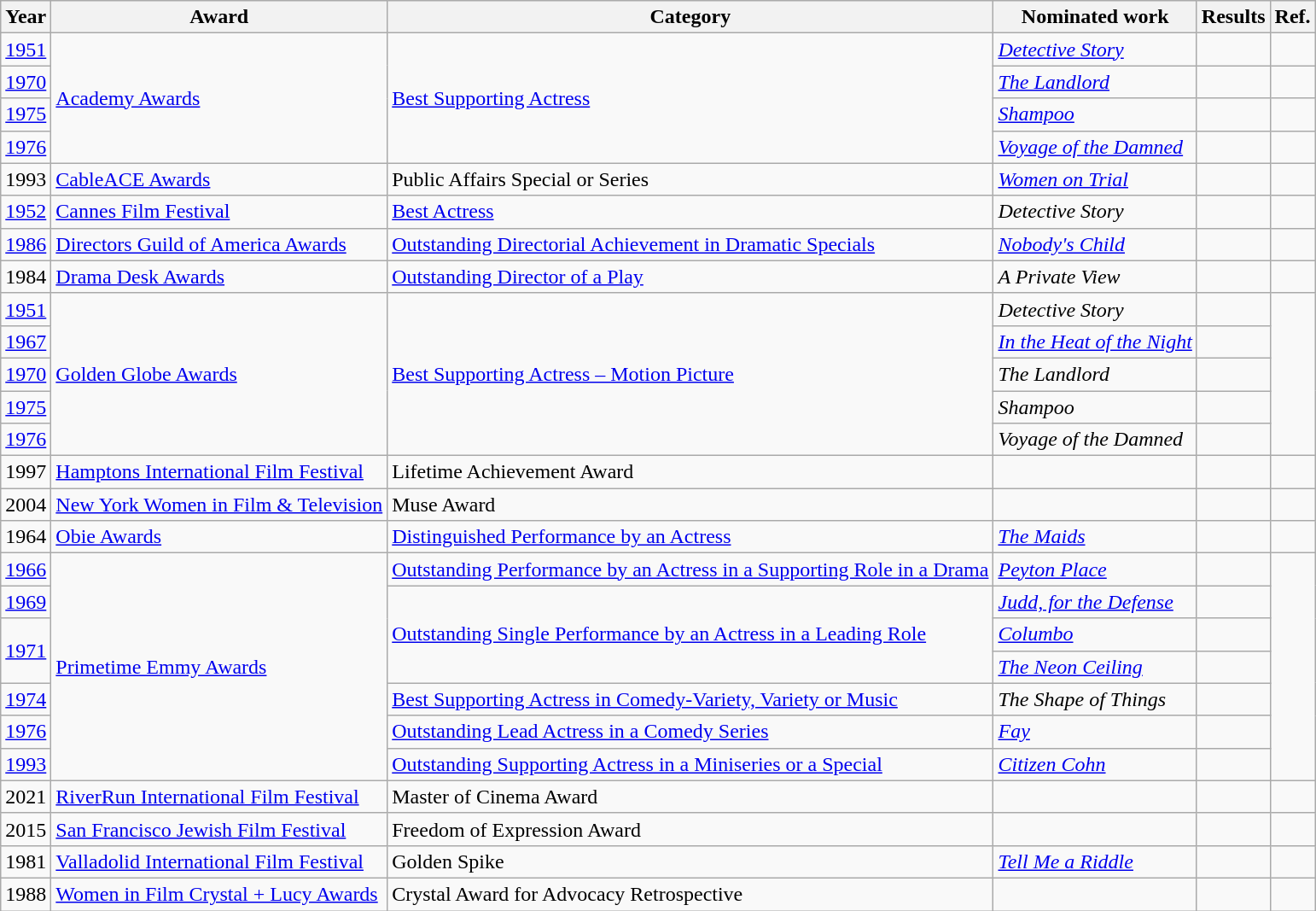<table class="wikitable">
<tr>
<th>Year</th>
<th>Award</th>
<th>Category</th>
<th>Nominated work</th>
<th>Results</th>
<th>Ref.</th>
</tr>
<tr>
<td><a href='#'>1951</a></td>
<td rowspan="4"><a href='#'>Academy Awards</a></td>
<td rowspan="4"><a href='#'>Best Supporting Actress</a></td>
<td><em><a href='#'>Detective Story</a></em></td>
<td></td>
<td align="center"></td>
</tr>
<tr>
<td><a href='#'>1970</a></td>
<td><em><a href='#'>The Landlord</a></em></td>
<td></td>
<td align="center"></td>
</tr>
<tr>
<td><a href='#'>1975</a></td>
<td><em><a href='#'>Shampoo</a></em></td>
<td></td>
<td align="center"></td>
</tr>
<tr>
<td><a href='#'>1976</a></td>
<td><em><a href='#'>Voyage of the Damned</a></em></td>
<td></td>
<td align="center"></td>
</tr>
<tr>
<td>1993</td>
<td><a href='#'>CableACE Awards</a></td>
<td>Public Affairs Special or Series</td>
<td><em><a href='#'>Women on Trial</a></em></td>
<td></td>
<td align="center"></td>
</tr>
<tr>
<td><a href='#'>1952</a></td>
<td><a href='#'>Cannes Film Festival</a></td>
<td><a href='#'>Best Actress</a></td>
<td><em>Detective Story</em></td>
<td></td>
<td align="center"></td>
</tr>
<tr>
<td><a href='#'>1986</a></td>
<td><a href='#'>Directors Guild of America Awards</a></td>
<td><a href='#'>Outstanding Directorial Achievement in Dramatic Specials</a></td>
<td><em><a href='#'>Nobody's Child</a></em></td>
<td></td>
<td align="center"></td>
</tr>
<tr>
<td>1984</td>
<td><a href='#'>Drama Desk Awards</a></td>
<td><a href='#'>Outstanding Director of a Play</a></td>
<td><em>A Private View</em></td>
<td></td>
<td align="center"></td>
</tr>
<tr>
<td><a href='#'>1951</a></td>
<td rowspan="5"><a href='#'>Golden Globe Awards</a></td>
<td rowspan="5"><a href='#'>Best Supporting Actress – Motion Picture</a></td>
<td><em>Detective Story</em></td>
<td></td>
<td align="center" rowspan="5"></td>
</tr>
<tr>
<td><a href='#'>1967</a></td>
<td><em><a href='#'>In the Heat of the Night</a></em></td>
<td></td>
</tr>
<tr>
<td><a href='#'>1970</a></td>
<td><em>The Landlord</em></td>
<td></td>
</tr>
<tr>
<td><a href='#'>1975</a></td>
<td><em>Shampoo</em></td>
<td></td>
</tr>
<tr>
<td><a href='#'>1976</a></td>
<td><em>Voyage of the Damned</em></td>
<td></td>
</tr>
<tr>
<td>1997</td>
<td><a href='#'>Hamptons International Film Festival</a></td>
<td>Lifetime Achievement Award</td>
<td></td>
<td></td>
<td align="center"></td>
</tr>
<tr>
<td>2004</td>
<td><a href='#'>New York Women in Film & Television</a></td>
<td>Muse Award</td>
<td></td>
<td></td>
<td align="center"></td>
</tr>
<tr>
<td>1964</td>
<td><a href='#'>Obie Awards</a></td>
<td><a href='#'>Distinguished Performance by an Actress</a></td>
<td><em><a href='#'>The Maids</a></em></td>
<td></td>
<td align="center"></td>
</tr>
<tr>
<td><a href='#'>1966</a></td>
<td rowspan="7"><a href='#'>Primetime Emmy Awards</a></td>
<td><a href='#'>Outstanding Performance by an Actress in a Supporting Role in a Drama</a></td>
<td><em><a href='#'>Peyton Place</a></em></td>
<td></td>
<td align="center" rowspan="7"></td>
</tr>
<tr>
<td><a href='#'>1969</a></td>
<td rowspan="3"><a href='#'>Outstanding Single Performance by an Actress in a Leading Role</a></td>
<td><em><a href='#'>Judd, for the Defense</a></em> </td>
<td></td>
</tr>
<tr>
<td rowspan="2"><a href='#'>1971</a></td>
<td><em><a href='#'>Columbo</a></em> </td>
<td></td>
</tr>
<tr>
<td><em><a href='#'>The Neon Ceiling</a></em></td>
<td></td>
</tr>
<tr>
<td><a href='#'>1974</a></td>
<td><a href='#'>Best Supporting Actress in Comedy-Variety, Variety or Music</a></td>
<td><em>The Shape of Things</em></td>
<td></td>
</tr>
<tr>
<td><a href='#'>1976</a></td>
<td><a href='#'>Outstanding Lead Actress in a Comedy Series</a></td>
<td><em><a href='#'>Fay</a></em></td>
<td></td>
</tr>
<tr>
<td><a href='#'>1993</a></td>
<td><a href='#'>Outstanding Supporting Actress in a Miniseries or a Special</a></td>
<td><em><a href='#'>Citizen Cohn</a></em></td>
<td></td>
</tr>
<tr>
<td>2021</td>
<td><a href='#'>RiverRun International Film Festival</a></td>
<td>Master of Cinema Award</td>
<td></td>
<td></td>
<td align="center"></td>
</tr>
<tr>
<td>2015</td>
<td><a href='#'>San Francisco Jewish Film Festival</a></td>
<td>Freedom of Expression Award</td>
<td></td>
<td></td>
<td align="center"></td>
</tr>
<tr>
<td>1981</td>
<td><a href='#'>Valladolid International Film Festival</a></td>
<td>Golden Spike</td>
<td><em><a href='#'>Tell Me a Riddle</a></em></td>
<td></td>
<td align="center"></td>
</tr>
<tr>
<td>1988</td>
<td><a href='#'>Women in Film Crystal + Lucy Awards</a></td>
<td>Crystal Award for Advocacy Retrospective</td>
<td></td>
<td></td>
<td align="center"></td>
</tr>
</table>
